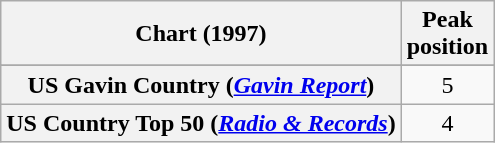<table class="wikitable sortable plainrowheaders" style="text-align:center">
<tr>
<th scope="col">Chart (1997)</th>
<th scope="col">Peak<br>position</th>
</tr>
<tr>
</tr>
<tr>
</tr>
<tr>
<th scope="row">US Gavin Country (<em><a href='#'>Gavin Report</a></em>)</th>
<td>5</td>
</tr>
<tr>
<th scope="row">US Country Top 50 (<em><a href='#'>Radio & Records</a></em>)</th>
<td>4</td>
</tr>
</table>
